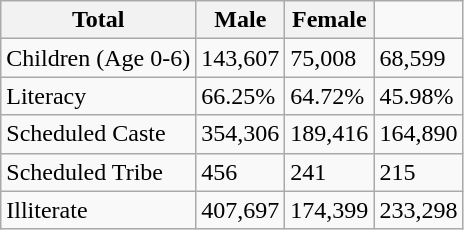<table class="wikitable">
<tr>
<th>Total</th>
<th>Male</th>
<th>Female</th>
</tr>
<tr>
<td>Children (Age 0-6)</td>
<td>143,607</td>
<td>75,008</td>
<td>68,599</td>
</tr>
<tr>
<td>Literacy</td>
<td>66.25%</td>
<td>64.72%</td>
<td>45.98%</td>
</tr>
<tr>
<td>Scheduled Caste</td>
<td>354,306</td>
<td>189,416</td>
<td>164,890</td>
</tr>
<tr>
<td>Scheduled Tribe</td>
<td>456</td>
<td>241</td>
<td>215</td>
</tr>
<tr>
<td>Illiterate</td>
<td>407,697</td>
<td>174,399</td>
<td>233,298</td>
</tr>
</table>
